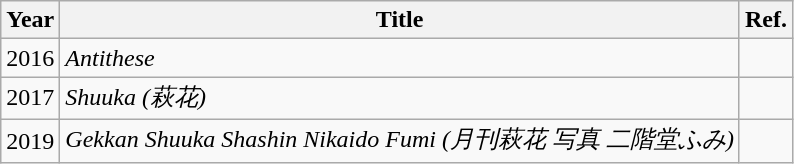<table class="wikitable">
<tr>
<th>Year</th>
<th>Title</th>
<th>Ref.</th>
</tr>
<tr>
<td>2016</td>
<td><em>Antithese</em></td>
<td></td>
</tr>
<tr>
<td>2017</td>
<td><em>Shuuka (萩花)</em></td>
<td></td>
</tr>
<tr>
<td>2019</td>
<td><em>Gekkan Shuuka Shashin Nikaido Fumi (月刊萩花 写真 二階堂ふみ)</em></td>
<td></td>
</tr>
</table>
